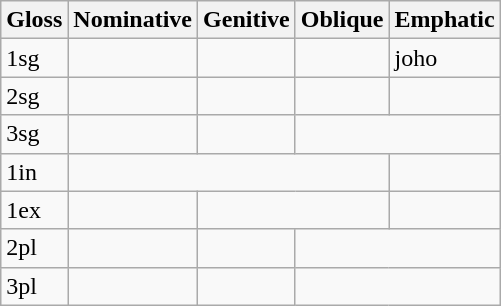<table class="wikitable">
<tr>
<th>Gloss</th>
<th>Nominative</th>
<th>Genitive</th>
<th>Oblique</th>
<th>Emphatic</th>
</tr>
<tr>
<td>1sg</td>
<td></td>
<td></td>
<td></td>
<td>joho</td>
</tr>
<tr>
<td>2sg</td>
<td></td>
<td></td>
<td></td>
<td></td>
</tr>
<tr>
<td>3sg</td>
<td></td>
<td></td>
<td colspan="2"></td>
</tr>
<tr>
<td>1in</td>
<td colspan="3"></td>
<td></td>
</tr>
<tr>
<td>1ex</td>
<td></td>
<td colspan="2"></td>
<td></td>
</tr>
<tr>
<td>2pl</td>
<td></td>
<td></td>
<td colspan="2"></td>
</tr>
<tr>
<td>3pl</td>
<td></td>
<td></td>
<td colspan="2"></td>
</tr>
</table>
